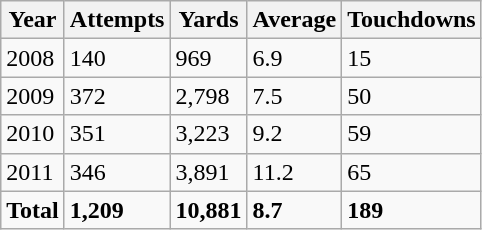<table class="wikitable">
<tr>
<th>Year</th>
<th>Attempts</th>
<th>Yards</th>
<th>Average</th>
<th>Touchdowns</th>
</tr>
<tr>
<td>2008</td>
<td>140</td>
<td>969</td>
<td>6.9</td>
<td>15</td>
</tr>
<tr>
<td>2009</td>
<td>372</td>
<td>2,798</td>
<td>7.5</td>
<td>50</td>
</tr>
<tr>
<td>2010</td>
<td>351</td>
<td>3,223</td>
<td>9.2</td>
<td>59</td>
</tr>
<tr>
<td>2011</td>
<td>346</td>
<td>3,891</td>
<td>11.2</td>
<td>65</td>
</tr>
<tr>
<td><strong>Total</strong></td>
<td><strong>1,209</strong></td>
<td><strong>10,881</strong></td>
<td><strong>8.7</strong></td>
<td><strong>189</strong></td>
</tr>
</table>
